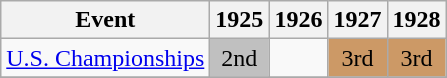<table class="wikitable">
<tr>
<th>Event</th>
<th>1925</th>
<th>1926</th>
<th>1927</th>
<th>1928</th>
</tr>
<tr>
<td><a href='#'>U.S. Championships</a></td>
<td align="center" bgcolor="silver">2nd</td>
<td></td>
<td align="center" bgcolor="cc9966">3rd</td>
<td align="center" bgcolor="cc9966">3rd</td>
</tr>
<tr>
</tr>
</table>
